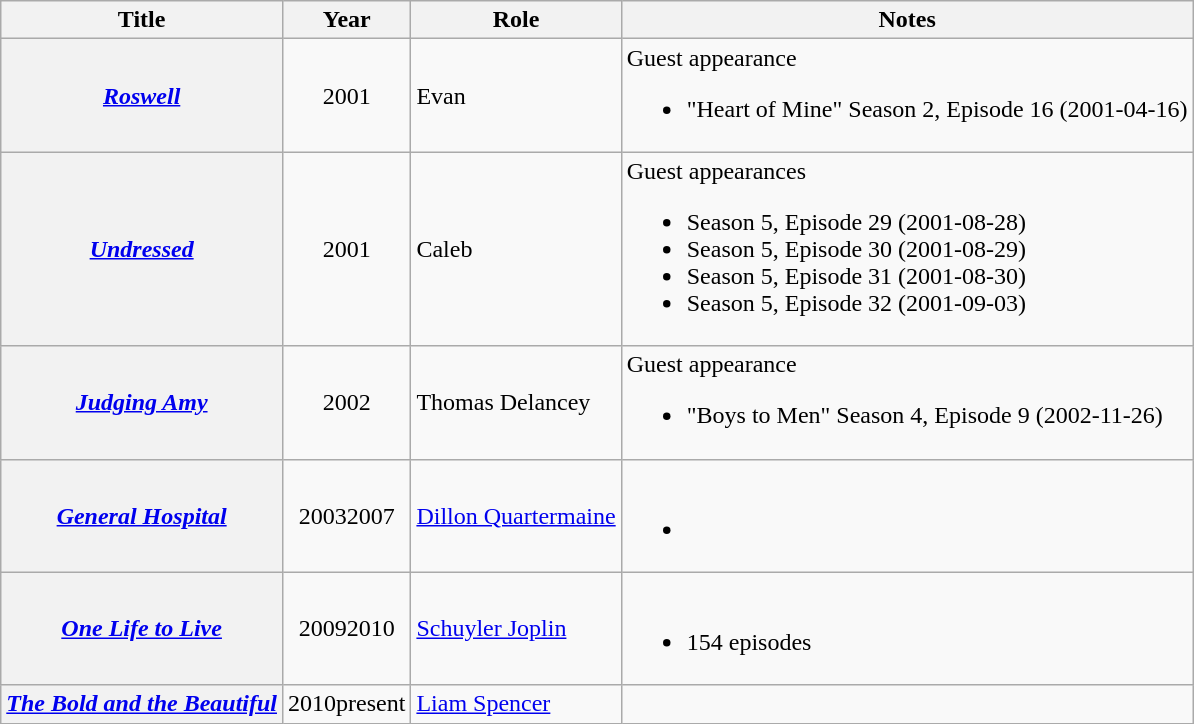<table class="wikitable sortable plainrowheaders">
<tr>
<th scope="col">Title</th>
<th scope="col">Year</th>
<th scope="col">Role</th>
<th scope="col" class="unsortable">Notes</th>
</tr>
<tr>
<th scope="row"><em><a href='#'>Roswell</a></em></th>
<td align="center">2001</td>
<td>Evan</td>
<td>Guest appearance<br><ul><li>"Heart of Mine" Season 2, Episode 16 (2001-04-16)</li></ul></td>
</tr>
<tr>
<th scope="row"><em><a href='#'>Undressed</a></em></th>
<td align="center">2001</td>
<td>Caleb</td>
<td>Guest appearances<br><ul><li>Season 5, Episode 29 (2001-08-28)</li><li>Season 5, Episode 30 (2001-08-29)</li><li>Season 5, Episode 31 (2001-08-30)</li><li>Season 5, Episode 32 (2001-09-03)</li></ul></td>
</tr>
<tr>
<th scope="row"><em><a href='#'>Judging Amy</a></em></th>
<td align="center">2002</td>
<td>Thomas Delancey</td>
<td>Guest appearance<br><ul><li>"Boys to Men" Season 4, Episode 9 (2002-11-26)</li></ul></td>
</tr>
<tr>
<th scope="row"><em><a href='#'>General Hospital</a></em></th>
<td align="center">20032007</td>
<td><a href='#'>Dillon Quartermaine</a></td>
<td><br><ul><li></li></ul></td>
</tr>
<tr>
<th scope="row"><em><a href='#'>One Life to Live</a></em></th>
<td align="center">20092010</td>
<td><a href='#'>Schuyler Joplin</a></td>
<td><br><ul><li>154 episodes</li></ul></td>
</tr>
<tr>
<th scope="row"><em><a href='#'>The Bold and the Beautiful</a></em></th>
<td align="center">2010present</td>
<td><a href='#'>Liam Spencer</a></td>
<td></td>
</tr>
</table>
